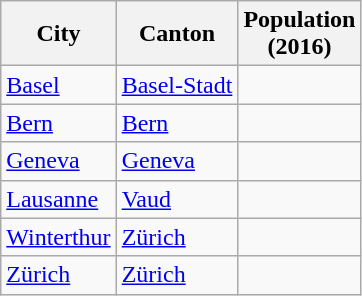<table class="wikitable sortable sticky-header col3right">
<tr>
<th>City</th>
<th>Canton</th>
<th>Population<br>(2016)</th>
</tr>
<tr>
<td><a href='#'>Basel</a></td>
<td><a href='#'>Basel-Stadt</a></td>
<td></td>
</tr>
<tr>
<td><a href='#'>Bern</a></td>
<td><a href='#'>Bern</a></td>
<td></td>
</tr>
<tr>
<td><a href='#'>Geneva</a></td>
<td><a href='#'>Geneva</a></td>
<td></td>
</tr>
<tr>
<td><a href='#'>Lausanne</a></td>
<td><a href='#'>Vaud</a></td>
<td></td>
</tr>
<tr>
<td><a href='#'>Winterthur</a></td>
<td><a href='#'>Zürich</a></td>
<td></td>
</tr>
<tr>
<td><a href='#'>Zürich</a></td>
<td><a href='#'>Zürich</a></td>
<td></td>
</tr>
</table>
